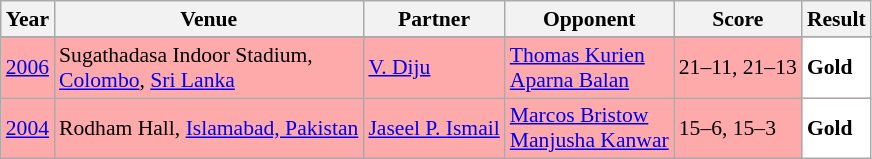<table class="sortable wikitable" style="font-size: 90%;">
<tr>
<th>Year</th>
<th>Venue</th>
<th>Partner</th>
<th>Opponent</th>
<th>Score</th>
<th>Result</th>
</tr>
<tr>
</tr>
<tr style="background:#FFAAAA">
<td align="center"><a href='#'>2006</a></td>
<td align="left">Sugathadasa Indoor Stadium,<br><a href='#'>Colombo</a>, <a href='#'>Sri Lanka</a></td>
<td align="left"> <a href='#'>V. Diju</a></td>
<td align="left"> <a href='#'>Thomas Kurien</a> <br>  <a href='#'>Aparna Balan</a></td>
<td align="left">21–11, 21–13</td>
<td style="text-align:left; background:white"> <strong>Gold</strong></td>
</tr>
<tr style="background:#FFAAAA">
<td align="center"><a href='#'>2004</a></td>
<td align="left">Rodham Hall, <a href='#'>Islamabad, Pakistan</a></td>
<td align="left"> <a href='#'>Jaseel P. Ismail</a></td>
<td align="left"> <a href='#'>Marcos Bristow</a> <br>  <a href='#'>Manjusha Kanwar</a></td>
<td align="left">15–6, 15–3</td>
<td style="text-align:left; background:white"> <strong>Gold</strong></td>
</tr>
</table>
